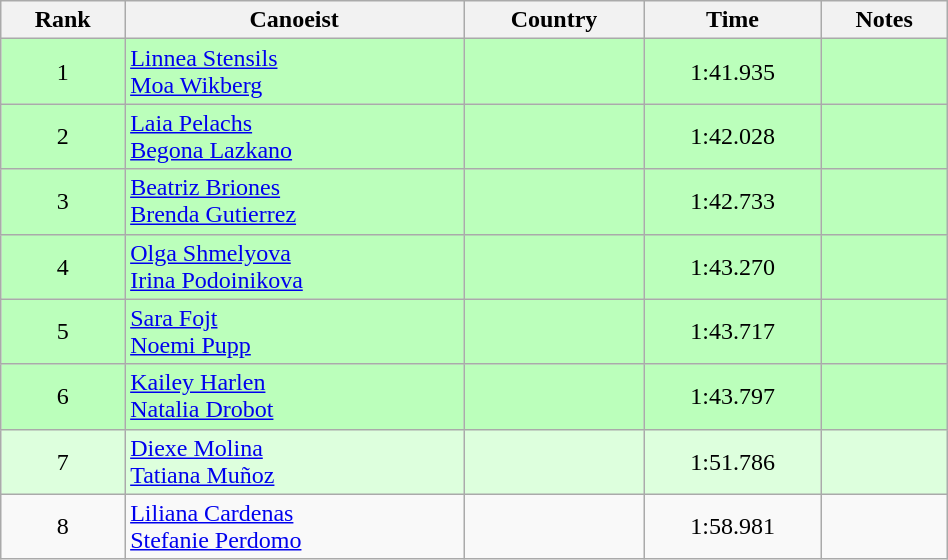<table class="wikitable" style="text-align:center;width: 50%">
<tr>
<th>Rank</th>
<th>Canoeist</th>
<th>Country</th>
<th>Time</th>
<th>Notes</th>
</tr>
<tr bgcolor=bbffbb>
<td>1</td>
<td align="left"><a href='#'>Linnea Stensils</a><br><a href='#'>Moa Wikberg</a></td>
<td align="left"></td>
<td>1:41.935</td>
<td></td>
</tr>
<tr bgcolor=bbffbb>
<td>2</td>
<td align="left"><a href='#'>Laia Pelachs</a><br><a href='#'>Begona Lazkano</a></td>
<td align="left"></td>
<td>1:42.028</td>
<td></td>
</tr>
<tr bgcolor=bbffbb>
<td>3</td>
<td align="left"><a href='#'>Beatriz Briones</a><br><a href='#'>Brenda Gutierrez</a></td>
<td align="left"></td>
<td>1:42.733</td>
<td></td>
</tr>
<tr bgcolor=bbffbb>
<td>4</td>
<td align="left"><a href='#'>Olga Shmelyova</a><br><a href='#'>Irina Podoinikova</a></td>
<td align="left"></td>
<td>1:43.270</td>
<td></td>
</tr>
<tr bgcolor=bbffbb>
<td>5</td>
<td align="left"><a href='#'>Sara Fojt</a><br><a href='#'>Noemi Pupp</a></td>
<td align="left"></td>
<td>1:43.717</td>
<td></td>
</tr>
<tr bgcolor=bbffbb>
<td>6</td>
<td align="left"><a href='#'>Kailey Harlen</a><br><a href='#'>Natalia Drobot</a></td>
<td align="left"></td>
<td>1:43.797</td>
<td></td>
</tr>
<tr bgcolor=ddffdd>
<td>7</td>
<td align="left"><a href='#'>Diexe Molina</a><br><a href='#'>Tatiana Muñoz</a></td>
<td align="left"></td>
<td>1:51.786</td>
<td></td>
</tr>
<tr>
<td>8</td>
<td align="left"><a href='#'>Liliana Cardenas</a><br><a href='#'>Stefanie Perdomo</a></td>
<td align="left"></td>
<td>1:58.981</td>
<td></td>
</tr>
</table>
